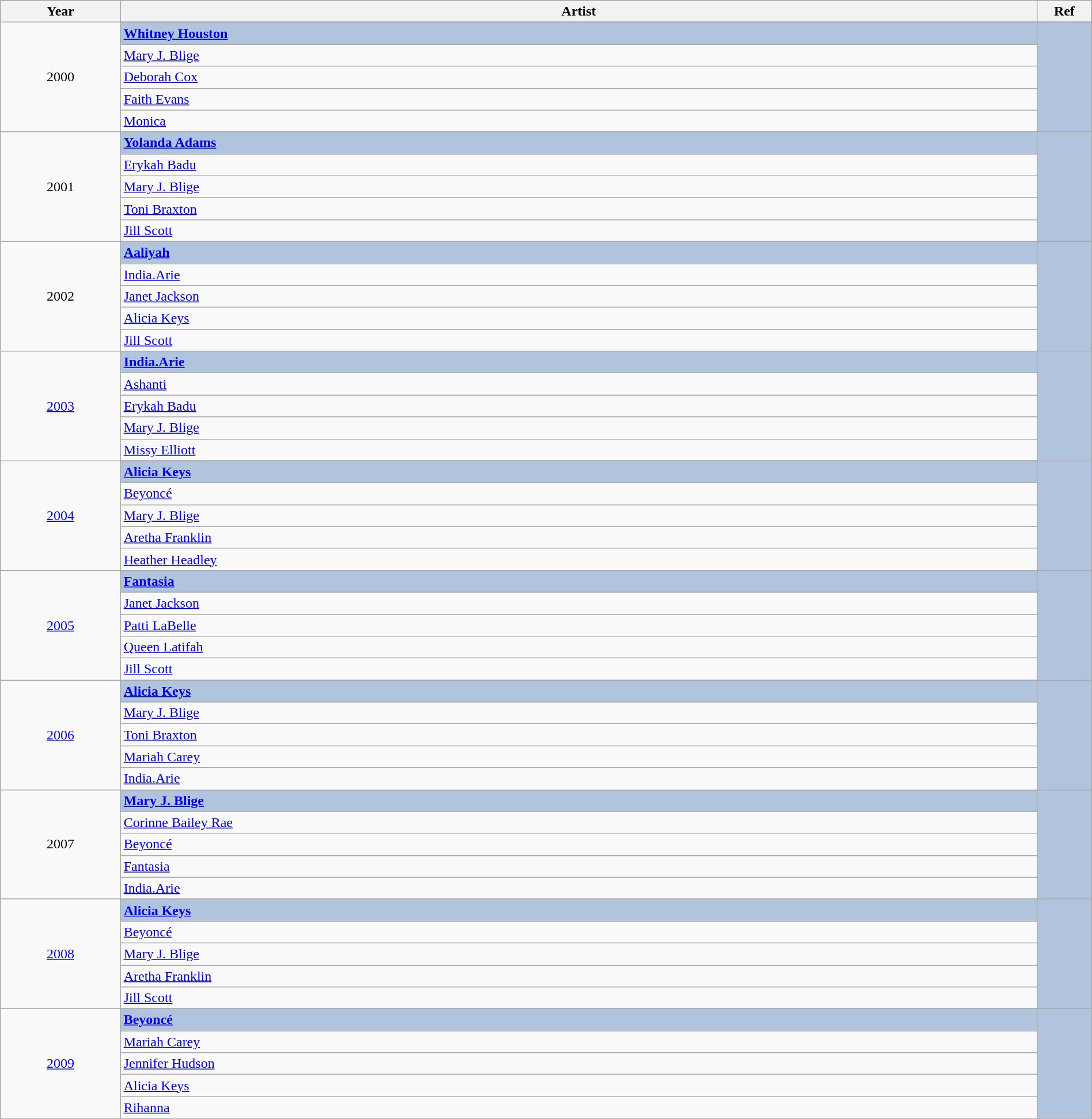<table class="wikitable" style="width:100%;">
<tr style="background:#bebebe;">
<th style="width:11%;">Year</th>
<th style="width:84%;">Artist</th>
<th style="width:5%;">Ref</th>
</tr>
<tr>
<td rowspan="6" align="center">2000</td>
</tr>
<tr style="background:#B0C4DE">
<td><strong><a href='#'>Whitney Houston</a></strong></td>
<td rowspan="6" align="center"></td>
</tr>
<tr>
<td><a href='#'>Mary J. Blige</a></td>
</tr>
<tr>
<td><a href='#'>Deborah Cox</a></td>
</tr>
<tr>
<td><a href='#'>Faith Evans</a></td>
</tr>
<tr>
<td><a href='#'>Monica</a></td>
</tr>
<tr>
<td rowspan="6" align="center">2001</td>
</tr>
<tr style="background:#B0C4DE">
<td><strong><a href='#'>Yolanda Adams</a></strong></td>
<td rowspan="6" align="center"></td>
</tr>
<tr>
<td><a href='#'>Erykah Badu</a></td>
</tr>
<tr>
<td><a href='#'>Mary J. Blige</a></td>
</tr>
<tr>
<td><a href='#'>Toni Braxton</a></td>
</tr>
<tr>
<td><a href='#'>Jill Scott</a></td>
</tr>
<tr>
<td rowspan="6" align="center">2002</td>
</tr>
<tr style="background:#B0C4DE">
<td><strong><a href='#'>Aaliyah</a></strong></td>
<td rowspan="6" align="center"></td>
</tr>
<tr>
<td><a href='#'>India.Arie</a></td>
</tr>
<tr>
<td><a href='#'>Janet Jackson</a></td>
</tr>
<tr>
<td><a href='#'>Alicia Keys</a></td>
</tr>
<tr>
<td><a href='#'>Jill Scott</a></td>
</tr>
<tr>
<td rowspan="6" align="center"><a href='#'>2003</a></td>
</tr>
<tr style="background:#B0C4DE">
<td><strong><a href='#'>India.Arie</a></strong></td>
<td rowspan="6" align="center"></td>
</tr>
<tr>
<td><a href='#'>Ashanti</a></td>
</tr>
<tr>
<td><a href='#'>Erykah Badu</a></td>
</tr>
<tr>
<td><a href='#'>Mary J. Blige</a></td>
</tr>
<tr>
<td><a href='#'>Missy Elliott</a></td>
</tr>
<tr>
<td rowspan="6" align="center"><a href='#'>2004</a></td>
</tr>
<tr style="background:#B0C4DE">
<td><strong><a href='#'>Alicia Keys</a></strong></td>
<td rowspan="6" align="center"></td>
</tr>
<tr>
<td><a href='#'>Beyoncé</a></td>
</tr>
<tr>
<td><a href='#'>Mary J. Blige</a></td>
</tr>
<tr>
<td><a href='#'>Aretha Franklin</a></td>
</tr>
<tr>
<td><a href='#'>Heather Headley</a></td>
</tr>
<tr>
<td rowspan="6" align="center"><a href='#'>2005</a></td>
</tr>
<tr style="background:#B0C4DE">
<td><strong><a href='#'>Fantasia</a></strong></td>
<td rowspan="6" align="center"></td>
</tr>
<tr>
<td><a href='#'>Janet Jackson</a></td>
</tr>
<tr>
<td><a href='#'>Patti LaBelle</a></td>
</tr>
<tr>
<td><a href='#'>Queen Latifah</a></td>
</tr>
<tr>
<td><a href='#'>Jill Scott</a></td>
</tr>
<tr>
<td rowspan="6" align="center"><a href='#'>2006</a></td>
</tr>
<tr style="background:#B0C4DE">
<td><strong><a href='#'>Alicia Keys</a></strong></td>
<td rowspan="6" align="center"></td>
</tr>
<tr>
<td><a href='#'>Mary J. Blige</a></td>
</tr>
<tr>
<td><a href='#'>Toni Braxton</a></td>
</tr>
<tr>
<td><a href='#'>Mariah Carey</a></td>
</tr>
<tr>
<td><a href='#'>India.Arie</a></td>
</tr>
<tr>
<td rowspan="6" align="center">2007</td>
</tr>
<tr style="background:#B0C4DE">
<td><strong><a href='#'>Mary J. Blige</a></strong></td>
<td rowspan="6" align="center"></td>
</tr>
<tr>
<td><a href='#'>Corinne Bailey Rae</a></td>
</tr>
<tr>
<td><a href='#'>Beyoncé</a></td>
</tr>
<tr>
<td><a href='#'>Fantasia</a></td>
</tr>
<tr>
<td><a href='#'>India.Arie</a></td>
</tr>
<tr>
<td rowspan="6" align="center"><a href='#'>2008</a></td>
</tr>
<tr style="background:#B0C4DE">
<td><strong><a href='#'>Alicia Keys</a></strong></td>
<td rowspan="6" align="center"></td>
</tr>
<tr>
<td><a href='#'>Beyoncé</a></td>
</tr>
<tr>
<td><a href='#'>Mary J. Blige</a></td>
</tr>
<tr>
<td><a href='#'>Aretha Franklin</a></td>
</tr>
<tr>
<td><a href='#'>Jill Scott</a></td>
</tr>
<tr>
<td rowspan="6" align="center"><a href='#'>2009</a></td>
</tr>
<tr style="background:#B0C4DE">
<td><strong><a href='#'>Beyoncé</a></strong></td>
<td rowspan="6" align="center"></td>
</tr>
<tr>
<td><a href='#'>Mariah Carey</a></td>
</tr>
<tr>
<td><a href='#'>Jennifer Hudson</a></td>
</tr>
<tr>
<td><a href='#'>Alicia Keys</a></td>
</tr>
<tr>
<td><a href='#'>Rihanna</a></td>
</tr>
</table>
